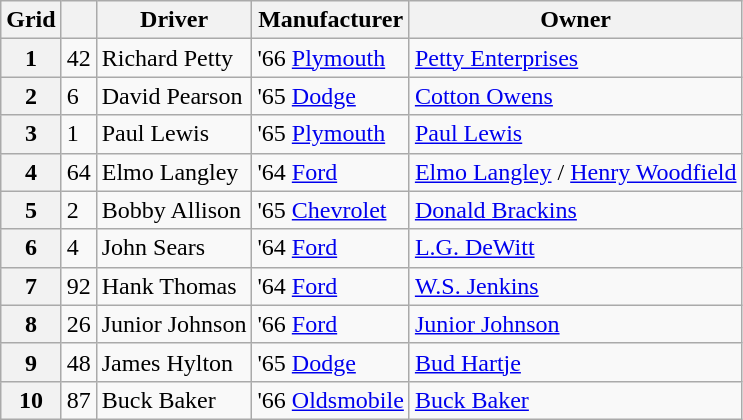<table class="wikitable">
<tr>
<th>Grid</th>
<th></th>
<th>Driver</th>
<th>Manufacturer</th>
<th>Owner</th>
</tr>
<tr>
<th>1</th>
<td>42</td>
<td>Richard Petty</td>
<td>'66 <a href='#'>Plymouth</a></td>
<td><a href='#'>Petty Enterprises</a></td>
</tr>
<tr>
<th>2</th>
<td>6</td>
<td>David Pearson</td>
<td>'65 <a href='#'>Dodge</a></td>
<td><a href='#'>Cotton Owens</a></td>
</tr>
<tr>
<th>3</th>
<td>1</td>
<td>Paul Lewis</td>
<td>'65 <a href='#'>Plymouth</a></td>
<td><a href='#'>Paul Lewis</a></td>
</tr>
<tr>
<th>4</th>
<td>64</td>
<td>Elmo Langley</td>
<td>'64 <a href='#'>Ford</a></td>
<td><a href='#'>Elmo Langley</a> / <a href='#'>Henry Woodfield</a></td>
</tr>
<tr>
<th>5</th>
<td>2</td>
<td>Bobby Allison</td>
<td>'65 <a href='#'>Chevrolet</a></td>
<td><a href='#'>Donald Brackins</a></td>
</tr>
<tr>
<th>6</th>
<td>4</td>
<td>John Sears</td>
<td>'64 <a href='#'>Ford</a></td>
<td><a href='#'>L.G. DeWitt</a></td>
</tr>
<tr>
<th>7</th>
<td>92</td>
<td>Hank Thomas</td>
<td>'64 <a href='#'>Ford</a></td>
<td><a href='#'>W.S. Jenkins</a></td>
</tr>
<tr>
<th>8</th>
<td>26</td>
<td>Junior Johnson</td>
<td>'66 <a href='#'>Ford</a></td>
<td><a href='#'>Junior Johnson</a></td>
</tr>
<tr>
<th>9</th>
<td>48</td>
<td>James Hylton</td>
<td>'65 <a href='#'>Dodge</a></td>
<td><a href='#'>Bud Hartje</a></td>
</tr>
<tr>
<th>10</th>
<td>87</td>
<td>Buck Baker</td>
<td>'66 <a href='#'>Oldsmobile</a></td>
<td><a href='#'>Buck Baker</a></td>
</tr>
</table>
